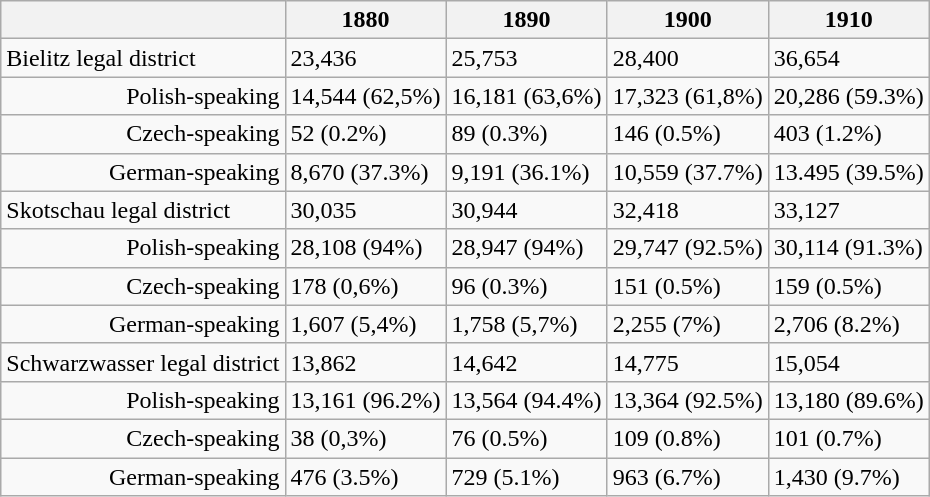<table class="wikitable">
<tr>
<th></th>
<th>1880</th>
<th>1890</th>
<th>1900</th>
<th>1910</th>
</tr>
<tr>
<td>Bielitz legal district</td>
<td>23,436</td>
<td>25,753</td>
<td>28,400</td>
<td>36,654</td>
</tr>
<tr>
<td style="text-align: right;">Polish-speaking</td>
<td>14,544 (62,5%)</td>
<td>16,181 (63,6%)</td>
<td>17,323 (61,8%)</td>
<td>20,286 (59.3%)</td>
</tr>
<tr>
<td style="text-align: right;">Czech-speaking</td>
<td>52 (0.2%)</td>
<td>89 (0.3%)</td>
<td>146 (0.5%)</td>
<td>403 (1.2%)</td>
</tr>
<tr>
<td style="text-align: right;">German-speaking</td>
<td>8,670 (37.3%)</td>
<td>9,191 (36.1%)</td>
<td>10,559 (37.7%)</td>
<td>13.495 (39.5%)</td>
</tr>
<tr>
<td>Skotschau legal district</td>
<td>30,035</td>
<td>30,944</td>
<td>32,418</td>
<td>33,127</td>
</tr>
<tr>
<td style="text-align: right;">Polish-speaking</td>
<td>28,108 (94%)</td>
<td>28,947 (94%)</td>
<td>29,747 (92.5%)</td>
<td>30,114 (91.3%)</td>
</tr>
<tr>
<td style="text-align: right;">Czech-speaking</td>
<td>178 (0,6%)</td>
<td>96 (0.3%)</td>
<td>151 (0.5%)</td>
<td>159 (0.5%)</td>
</tr>
<tr>
<td style="text-align: right;">German-speaking</td>
<td>1,607 (5,4%)</td>
<td>1,758 (5,7%)</td>
<td>2,255 (7%)</td>
<td>2,706 (8.2%)</td>
</tr>
<tr>
<td>Schwarzwasser legal district</td>
<td>13,862</td>
<td>14,642</td>
<td>14,775</td>
<td>15,054</td>
</tr>
<tr>
<td style="text-align: right;">Polish-speaking</td>
<td>13,161 (96.2%)</td>
<td>13,564 (94.4%)</td>
<td>13,364 (92.5%)</td>
<td>13,180 (89.6%)</td>
</tr>
<tr>
<td style="text-align: right;">Czech-speaking</td>
<td>38 (0,3%)</td>
<td>76 (0.5%)</td>
<td>109 (0.8%)</td>
<td>101 (0.7%)</td>
</tr>
<tr>
<td style="text-align: right;">German-speaking</td>
<td>476 (3.5%)</td>
<td>729 (5.1%)</td>
<td>963 (6.7%)</td>
<td>1,430 (9.7%)</td>
</tr>
</table>
